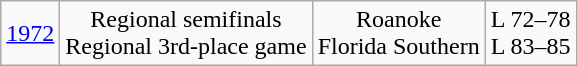<table class="wikitable">
<tr align="center">
<td><a href='#'>1972</a></td>
<td>Regional semifinals<br>Regional 3rd-place game</td>
<td>Roanoke<br>Florida Southern</td>
<td>L 72–78<br>L 83–85</td>
</tr>
</table>
